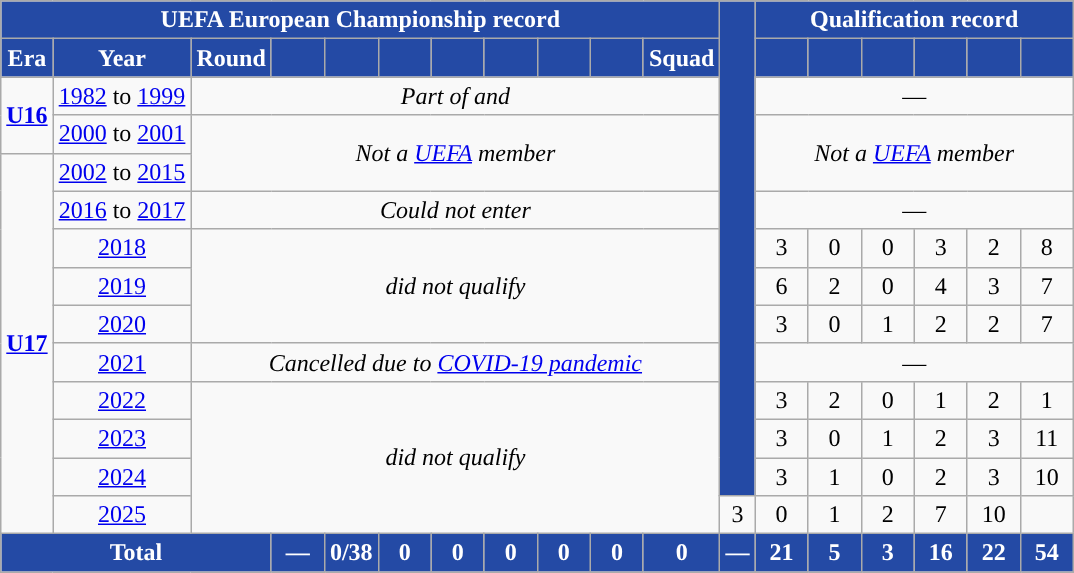<table class="wikitable" style="text-align:center;">
<tr>
<th colspan="11" style="background:#244AA5; color:white; ">UEFA European Championship record</th>
<th rowspan="13" style="background:#244AA5"></th>
<th colspan="7" style="background:#244AA5; color:white; ">Qualification record</th>
</tr>
<tr>
<th style="background:#244AA5; color:white; ">Era</th>
<th style="background:#244AA5; color:white; ">Year</th>
<th style="background:#244AA5; color:white; ">Round</th>
<th width="28" style="background:#244AA5; color:white; "></th>
<th width="28" style="background:#244AA5; color:white; "></th>
<th width="28" style="background:#244AA5; color:white; "></th>
<th width="28" style="background:#244AA5; color:white; "></th>
<th width="28" style="background:#244AA5; color:white; "></th>
<th width="28" style="background:#244AA5; color:white; "></th>
<th width="28" style="background:#244AA5; color:white; "></th>
<th style="background:#244AA5; color:white; ">Squad</th>
<th width="28" style="background:#244AA5; color:white; "></th>
<th width="28" style="background:#244AA5; color:white; "></th>
<th width="28" style="background:#244AA5; color:white; "></th>
<th width="28" style="background:#244AA5; color:white; "></th>
<th width="28" style="background:#244AA5; color:white; "></th>
<th width="28" style="background:#244AA5; color:white; "></th>
</tr>
<tr>
<td rowspan="2"><strong><a href='#'>U16</a></strong></td>
<td> <a href='#'>1982</a> to  <a href='#'>1999</a></td>
<td colspan="9"><em>Part of  and </em></td>
<td colspan="6">—</td>
</tr>
<tr>
<td> <a href='#'>2000</a> to  <a href='#'>2001</a></td>
<td rowspan="2" colspan="9"><em>Not a <a href='#'>UEFA</a> member</em></td>
<td rowspan="2" colspan="6"><em>Not a <a href='#'>UEFA</a> member</em></td>
</tr>
<tr>
<td rowspan="10"><strong><a href='#'>U17</a></strong></td>
<td> <a href='#'>2002</a> to  <a href='#'>2015</a></td>
</tr>
<tr>
<td> <a href='#'>2016</a> to  <a href='#'>2017</a></td>
<td colspan="9"><em>Could not enter</em></td>
<td colspan="6">—</td>
</tr>
<tr>
<td> <a href='#'>2018</a></td>
<td colspan="9" rowspan="3"><em>did not qualify</em></td>
<td>3</td>
<td>0</td>
<td>0</td>
<td>3</td>
<td>2</td>
<td>8</td>
</tr>
<tr>
<td> <a href='#'>2019</a></td>
<td>6</td>
<td>2</td>
<td>0</td>
<td>4</td>
<td>3</td>
<td>7</td>
</tr>
<tr>
<td> <a href='#'>2020</a></td>
<td>3</td>
<td>0</td>
<td>1</td>
<td>2</td>
<td>2</td>
<td>7</td>
</tr>
<tr>
<td> <a href='#'>2021</a></td>
<td colspan="9"><em>Cancelled due to <a href='#'>COVID-19 pandemic</a></em></td>
<td colspan="6">—</td>
</tr>
<tr>
<td> <a href='#'>2022</a></td>
<td colspan="9" rowspan="4"><em>did not qualify</em></td>
<td>3</td>
<td>2</td>
<td>0</td>
<td>1</td>
<td>2</td>
<td>1</td>
</tr>
<tr>
<td> <a href='#'>2023</a></td>
<td>3</td>
<td>0</td>
<td>1</td>
<td>2</td>
<td>3</td>
<td>11</td>
</tr>
<tr>
<td> <a href='#'>2024</a></td>
<td>3</td>
<td>1</td>
<td>0</td>
<td>2</td>
<td>3</td>
<td>10</td>
</tr>
<tr>
<td> <a href='#'>2025</a></td>
<td>3</td>
<td>0</td>
<td>1</td>
<td>2</td>
<td>7</td>
<td>10</td>
</tr>
<tr>
<th colspan="3" rowspan="1" style="background:#244AA5; color:white; ">Total</th>
<th style="background:#244AA5; color:white; ">—</th>
<th style="background:#244AA5; color:white; ">0/38</th>
<th style="background:#244AA5; color:white; ">0</th>
<th style="background:#244AA5; color:white; ">0</th>
<th style="background:#244AA5; color:white; ">0</th>
<th style="background:#244AA5; color:white; ">0</th>
<th style="background:#244AA5; color:white; ">0</th>
<th style="background:#244AA5; color:white; ">0</th>
<th style="background:#244AA5; color:white; ">—</th>
<th style="background:#244AA5; color:white; ">21</th>
<th style="background:#244AA5; color:white; ">5</th>
<th style="background:#244AA5; color:white; ">3</th>
<th style="background:#244AA5; color:white; ">16</th>
<th style="background:#244AA5; color:white; ">22</th>
<th style="background:#244AA5; color:white; ">54</th>
</tr>
</table>
